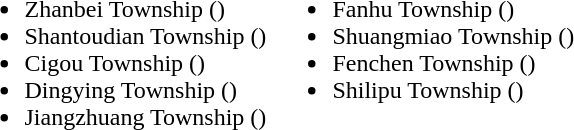<table>
<tr>
<td valign="top"><br><ul><li>Zhanbei Township ()</li><li>Shantoudian Township ()</li><li>Cigou Township ()</li><li>Dingying Township ()</li><li>Jiangzhuang Township ()</li></ul></td>
<td valign="top"><br><ul><li>Fanhu Township ()</li><li>Shuangmiao Township ()</li><li>Fenchen Township ()</li><li>Shilipu Township ()</li></ul></td>
</tr>
</table>
